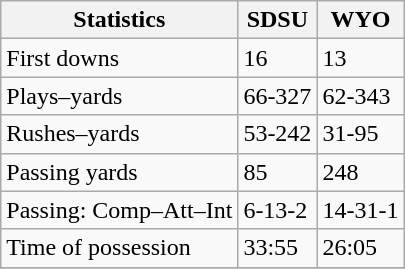<table class="wikitable">
<tr>
<th>Statistics</th>
<th>SDSU</th>
<th>WYO</th>
</tr>
<tr>
<td>First downs</td>
<td>16</td>
<td>13</td>
</tr>
<tr>
<td>Plays–yards</td>
<td>66-327</td>
<td>62-343</td>
</tr>
<tr>
<td>Rushes–yards</td>
<td>53-242</td>
<td>31-95</td>
</tr>
<tr>
<td>Passing yards</td>
<td>85</td>
<td>248</td>
</tr>
<tr>
<td>Passing: Comp–Att–Int</td>
<td>6-13-2</td>
<td>14-31-1</td>
</tr>
<tr>
<td>Time of possession</td>
<td>33:55</td>
<td>26:05</td>
</tr>
<tr>
</tr>
</table>
